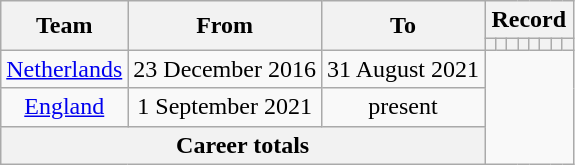<table class="wikitable" style="text-align: center">
<tr>
<th rowspan=2>Team</th>
<th rowspan=2>From</th>
<th rowspan=2>To</th>
<th colspan=8>Record</th>
</tr>
<tr>
<th></th>
<th></th>
<th></th>
<th></th>
<th></th>
<th></th>
<th></th>
<th></th>
</tr>
<tr>
<td><a href='#'>Netherlands</a></td>
<td>23 December 2016</td>
<td>31 August 2021<br></td>
</tr>
<tr>
<td><a href='#'>England</a></td>
<td>1 September 2021</td>
<td>present<br></td>
</tr>
<tr>
<th colspan=3>Career totals<br></th>
</tr>
</table>
